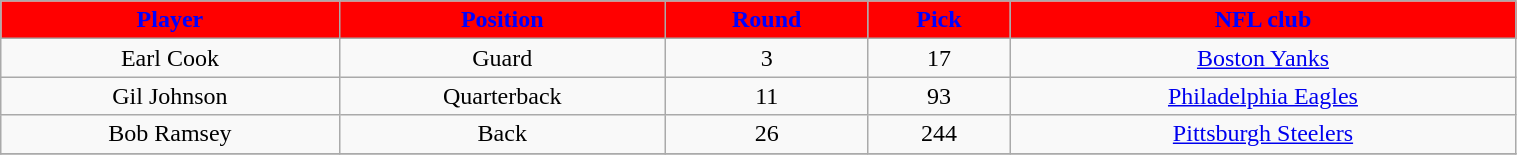<table class="wikitable" width="80%">
<tr align="center"  style="background:red;color:blue;">
<td><strong>Player</strong></td>
<td><strong>Position</strong></td>
<td><strong>Round</strong></td>
<td><strong>Pick</strong></td>
<td><strong>NFL club</strong></td>
</tr>
<tr align="center" bgcolor="">
<td>Earl Cook</td>
<td>Guard</td>
<td>3</td>
<td>17</td>
<td><a href='#'>Boston Yanks</a></td>
</tr>
<tr align="center" bgcolor="">
<td>Gil Johnson</td>
<td>Quarterback</td>
<td>11</td>
<td>93</td>
<td><a href='#'>Philadelphia Eagles</a></td>
</tr>
<tr align="center" bgcolor="">
<td>Bob Ramsey</td>
<td>Back</td>
<td>26</td>
<td>244</td>
<td><a href='#'>Pittsburgh Steelers</a></td>
</tr>
<tr align="center" bgcolor="">
</tr>
</table>
